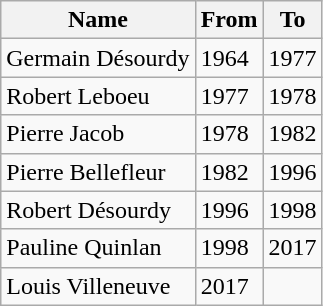<table class="wikitable">
<tr>
<th>Name</th>
<th>From</th>
<th>To</th>
</tr>
<tr>
<td>Germain Désourdy</td>
<td>1964</td>
<td>1977</td>
</tr>
<tr>
<td>Robert Leboeu</td>
<td>1977</td>
<td>1978</td>
</tr>
<tr>
<td>Pierre Jacob</td>
<td>1978</td>
<td>1982</td>
</tr>
<tr>
<td>Pierre Bellefleur</td>
<td>1982</td>
<td>1996</td>
</tr>
<tr>
<td>Robert Désourdy</td>
<td>1996</td>
<td>1998</td>
</tr>
<tr>
<td>Pauline Quinlan</td>
<td>1998</td>
<td>2017</td>
</tr>
<tr>
<td>Louis Villeneuve</td>
<td>2017</td>
<td></td>
</tr>
</table>
